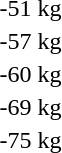<table>
<tr>
<td rowspan=2>-51 kg</td>
<td rowspan=2></td>
<td rowspan=2></td>
<td></td>
</tr>
<tr>
<td></td>
</tr>
<tr>
<td rowspan=2>-57 kg</td>
<td rowspan=2></td>
<td rowspan=2></td>
<td></td>
</tr>
<tr>
<td></td>
</tr>
<tr>
<td rowspan=2>-60 kg</td>
<td rowspan=2></td>
<td rowspan=2></td>
<td></td>
</tr>
<tr>
<td></td>
</tr>
<tr>
<td rowspan=2>-69 kg</td>
<td rowspan=2></td>
<td rowspan=2></td>
<td></td>
</tr>
<tr>
<td></td>
</tr>
<tr>
<td rowspan=2>-75 kg</td>
<td rowspan=2></td>
<td rowspan=2></td>
<td></td>
</tr>
<tr>
<td></td>
</tr>
<tr>
</tr>
</table>
